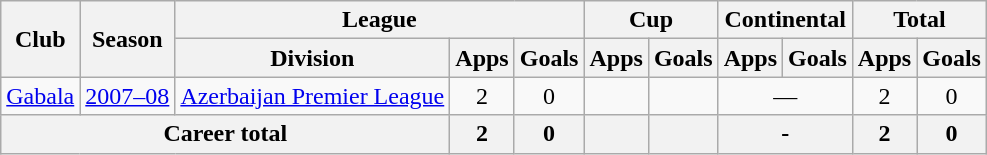<table class="wikitable" style="text-align:center">
<tr>
<th rowspan="2">Club</th>
<th rowspan="2">Season</th>
<th colspan="3">League</th>
<th colspan="2">Cup</th>
<th colspan="2">Continental</th>
<th colspan="2">Total</th>
</tr>
<tr>
<th>Division</th>
<th>Apps</th>
<th>Goals</th>
<th>Apps</th>
<th>Goals</th>
<th>Apps</th>
<th>Goals</th>
<th>Apps</th>
<th>Goals</th>
</tr>
<tr>
<td><a href='#'>Gabala</a></td>
<td><a href='#'>2007–08</a></td>
<td><a href='#'>Azerbaijan Premier League</a></td>
<td>2</td>
<td>0</td>
<td></td>
<td></td>
<td colspan="2">—</td>
<td>2</td>
<td>0</td>
</tr>
<tr>
<th colspan="3">Career total</th>
<th>2</th>
<th>0</th>
<th></th>
<th></th>
<th colspan="2">-</th>
<th>2</th>
<th>0</th>
</tr>
</table>
